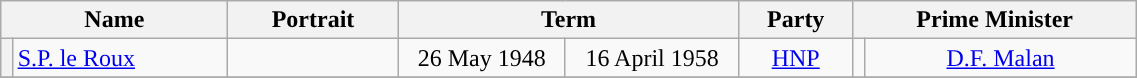<table class="wikitable" width=60%>
<tr>
<th colspan=2 width=20%>Name</th>
<th width=75>Portrait</th>
<th colspan=2 width=30%>Term</th>
<th width=10%>Party</th>
<th colspan=2 width=25%>Prime Minister</th>
</tr>
<tr style="text-align:center">
<th style="width:1%;background-color: "></th>
<td align=left><a href='#'>S.P. le Roux</a></td>
<td></td>
<td>26 May 1948</td>
<td>16 April 1958</td>
<td><a href='#'>HNP</a></td>
<td style="width:1%;background-color: "></td>
<td><a href='#'>D.F. Malan</a><br> </td>
</tr>
<tr>
</tr>
</table>
